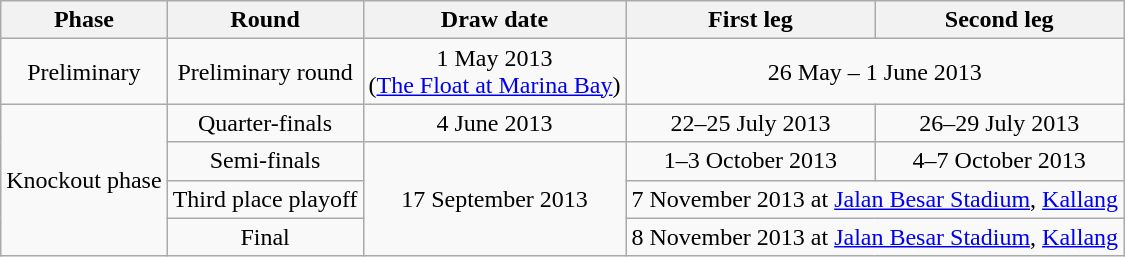<table class="wikitable" style="text-align:center">
<tr>
<th>Phase</th>
<th>Round</th>
<th>Draw date</th>
<th>First leg</th>
<th>Second leg</th>
</tr>
<tr>
<td>Preliminary</td>
<td>Preliminary round</td>
<td>1 May 2013<br>(<a href='#'>The Float at Marina Bay</a>)</td>
<td colspan=2>26 May – 1 June 2013</td>
</tr>
<tr>
<td rowspan=4>Knockout phase</td>
<td>Quarter-finals</td>
<td>4 June 2013</td>
<td>22–25 July 2013</td>
<td>26–29 July 2013</td>
</tr>
<tr>
<td>Semi-finals</td>
<td rowspan=4>17 September 2013</td>
<td>1–3 October 2013</td>
<td>4–7 October 2013</td>
</tr>
<tr>
<td>Third place playoff</td>
<td colspan=2>7 November 2013 at <a href='#'>Jalan Besar Stadium</a>, <a href='#'>Kallang</a></td>
</tr>
<tr>
<td>Final</td>
<td colspan=2>8 November 2013 at <a href='#'>Jalan Besar Stadium</a>, <a href='#'>Kallang</a></td>
</tr>
</table>
